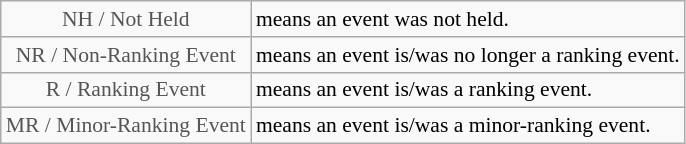<table class="wikitable" style="font-size:90%">
<tr>
<td style="text-align:center; color:#555555;" colspan="4">NH / Not Held</td>
<td>means an event was not held.</td>
</tr>
<tr>
<td style="text-align:center; color:#555555;" colspan="4">NR / Non-Ranking Event</td>
<td>means an event is/was no longer a ranking event.</td>
</tr>
<tr>
<td style="text-align:center; color:#555555;" colspan="4">R / Ranking Event</td>
<td>means an event is/was a ranking event.</td>
</tr>
<tr>
<td style="text-align:center; color:#555555;" colspan="4">MR / Minor-Ranking Event</td>
<td>means an event is/was a minor-ranking event.</td>
</tr>
</table>
